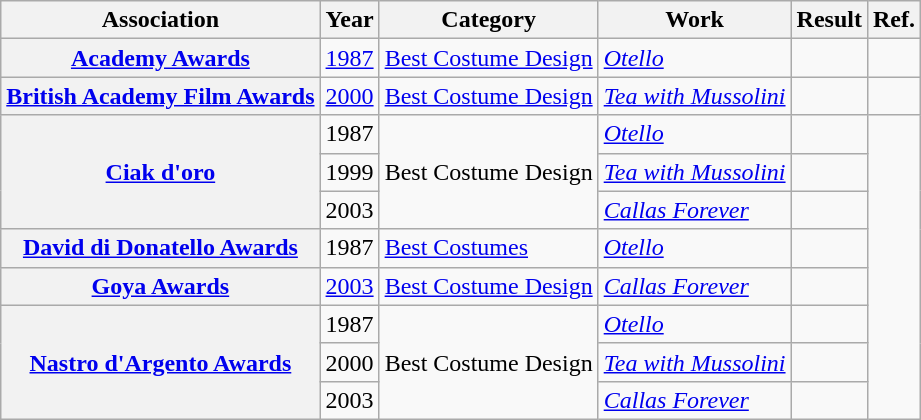<table class="wikitable sortable">
<tr>
<th>Association</th>
<th>Year</th>
<th>Category</th>
<th>Work</th>
<th>Result</th>
<th>Ref.</th>
</tr>
<tr>
<th scope="row" style="text-align:center;"><a href='#'>Academy Awards</a></th>
<td style="text-align:center;"><a href='#'>1987</a></td>
<td><a href='#'>Best Costume Design</a></td>
<td><em><a href='#'>Otello</a></em></td>
<td></td>
<td style="text-align:center;"></td>
</tr>
<tr>
<th scope="row" style="text-align:center;"><a href='#'>British Academy Film Awards</a></th>
<td style="text-align:center;"><a href='#'>2000</a></td>
<td><a href='#'>Best Costume Design</a></td>
<td><em><a href='#'>Tea with Mussolini</a></em></td>
<td></td>
<td style="text-align:center;"></td>
</tr>
<tr>
<th rowspan="3" scope="row" style="text-align:center;"><a href='#'>Ciak d'oro</a></th>
<td style="text-align:center;">1987</td>
<td rowspan="3">Best Costume Design</td>
<td><em><a href='#'>Otello</a></em></td>
<td></td>
</tr>
<tr>
<td style="text-align:center;">1999</td>
<td><em><a href='#'>Tea with Mussolini</a></em></td>
<td></td>
</tr>
<tr>
<td style="text-align:center;">2003</td>
<td><em><a href='#'>Callas Forever</a></em></td>
<td></td>
</tr>
<tr>
<th scope="row" style="text-align:center;"><a href='#'>David di Donatello Awards</a></th>
<td style="text-align:center;">1987</td>
<td><a href='#'>Best Costumes</a></td>
<td><em><a href='#'>Otello</a></em></td>
<td></td>
</tr>
<tr>
<th scope="row" style="text-align:center;"><a href='#'>Goya Awards</a></th>
<td style="text-align:center;"><a href='#'>2003</a></td>
<td><a href='#'>Best Costume Design</a></td>
<td><em><a href='#'>Callas Forever</a></em></td>
<td></td>
</tr>
<tr>
<th rowspan="3" scope="row" style="text-align:center;"><a href='#'>Nastro d'Argento Awards</a></th>
<td style="text-align:center;">1987</td>
<td rowspan="3">Best Costume Design</td>
<td><em><a href='#'>Otello</a></em></td>
<td></td>
</tr>
<tr>
<td style="text-align:center;">2000</td>
<td><em><a href='#'>Tea with Mussolini</a></em></td>
<td></td>
</tr>
<tr>
<td style="text-align:center;">2003</td>
<td><em><a href='#'>Callas Forever</a></em></td>
<td></td>
</tr>
</table>
